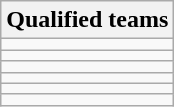<table class="wikitable">
<tr>
<th>Qualified teams</th>
</tr>
<tr>
<td></td>
</tr>
<tr>
<td></td>
</tr>
<tr>
<td></td>
</tr>
<tr>
<td></td>
</tr>
<tr>
<td></td>
</tr>
<tr>
<td></td>
</tr>
</table>
